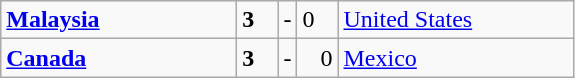<table class="wikitable">
<tr>
<td width=150> <strong><a href='#'>Malaysia</a></strong></td>
<td style="width:20px; text-align:left;"><strong>3</strong></td>
<td>-</td>
<td style="width:20px; text-align:left;">0</td>
<td width=150> <a href='#'>United States</a></td>
</tr>
<tr>
<td> <strong><a href='#'>Canada</a></strong></td>
<td style="text-align:left;"><strong>3</strong></td>
<td>-</td>
<td style="text-align:right;">0</td>
<td> <a href='#'>Mexico</a></td>
</tr>
</table>
